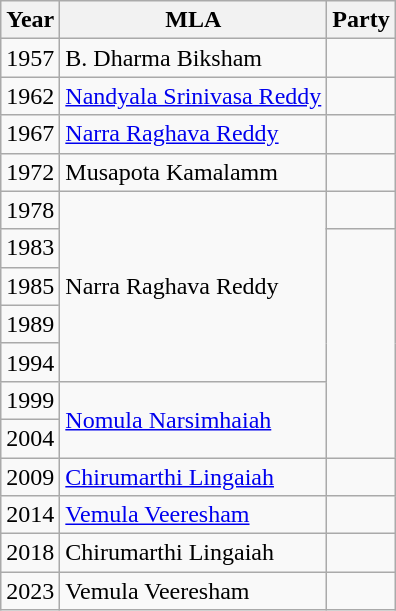<table class="wikitable sortable">
<tr>
<th>Year</th>
<th>MLA</th>
<th colspan="2">Party</th>
</tr>
<tr>
<td>1957</td>
<td>B. Dharma Biksham</td>
<td></td>
</tr>
<tr>
<td>1962</td>
<td><a href='#'>Nandyala Srinivasa Reddy</a></td>
<td></td>
</tr>
<tr>
<td>1967</td>
<td><a href='#'>Narra Raghava Reddy</a></td>
<td></td>
</tr>
<tr>
<td>1972</td>
<td>Musapota Kamalamm</td>
<td></td>
</tr>
<tr>
<td>1978</td>
<td rowspan=5>Narra Raghava Reddy</td>
<td></td>
</tr>
<tr>
<td>1983</td>
</tr>
<tr>
<td>1985</td>
</tr>
<tr>
<td>1989</td>
</tr>
<tr>
<td>1994</td>
</tr>
<tr>
<td>1999</td>
<td rowspan=2><a href='#'>Nomula Narsimhaiah</a></td>
</tr>
<tr>
<td>2004</td>
</tr>
<tr>
<td>2009</td>
<td><a href='#'>Chirumarthi Lingaiah</a></td>
<td></td>
</tr>
<tr>
<td>2014</td>
<td><a href='#'>Vemula Veeresham</a></td>
<td></td>
</tr>
<tr>
<td>2018</td>
<td>Chirumarthi Lingaiah</td>
<td></td>
</tr>
<tr>
<td>2023</td>
<td>Vemula Veeresham</td>
</tr>
</table>
